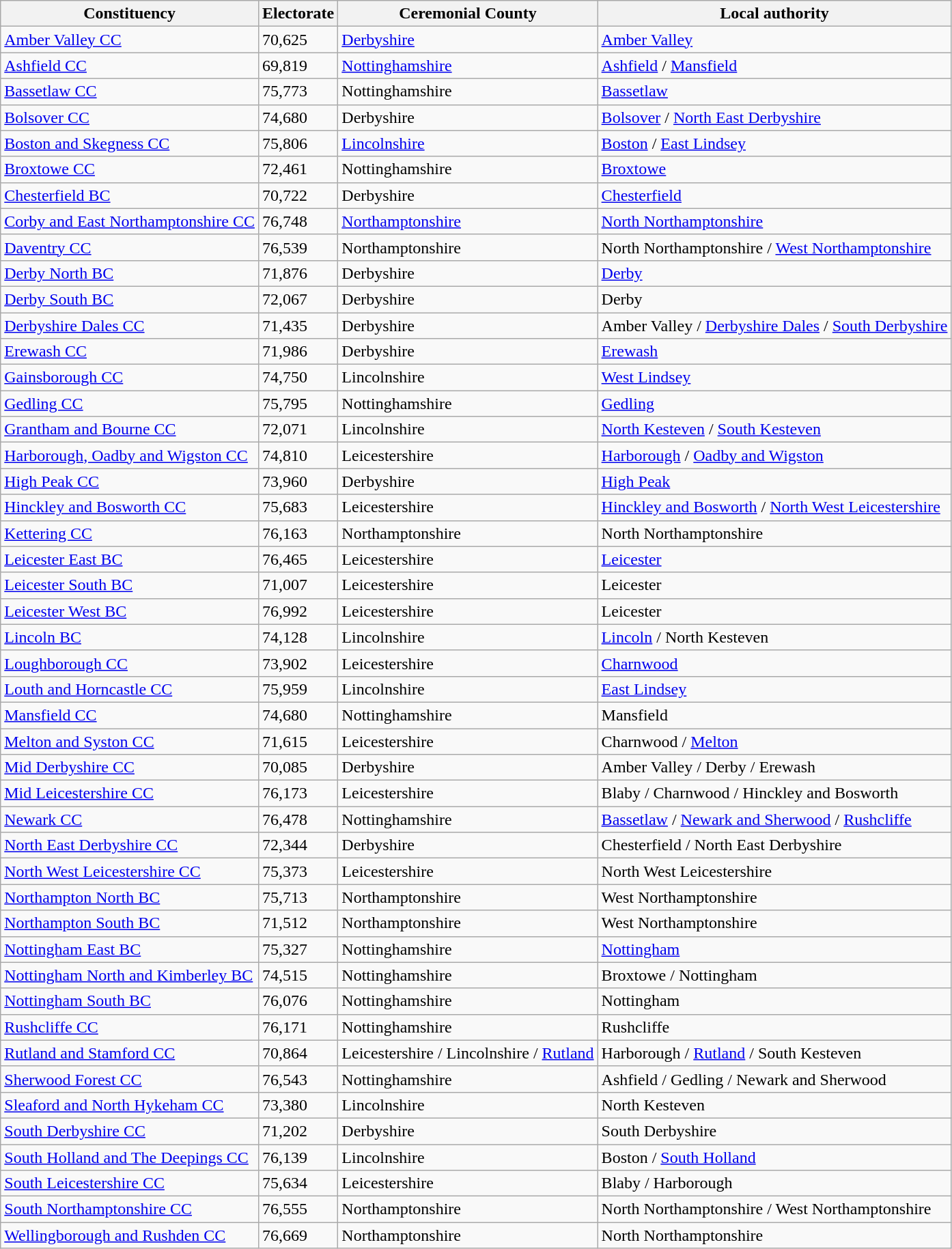<table class="wikitable sortable">
<tr>
<th>Constituency</th>
<th>Electorate</th>
<th>Ceremonial County</th>
<th>Local authority</th>
</tr>
<tr>
<td><a href='#'>Amber Valley CC</a></td>
<td>70,625</td>
<td><a href='#'>Derbyshire</a></td>
<td><a href='#'>Amber Valley</a></td>
</tr>
<tr>
<td><a href='#'>Ashfield CC</a></td>
<td>69,819</td>
<td><a href='#'>Nottinghamshire</a></td>
<td><a href='#'>Ashfield</a> / <a href='#'>Mansfield</a></td>
</tr>
<tr>
<td><a href='#'>Bassetlaw CC</a></td>
<td>75,773</td>
<td>Nottinghamshire</td>
<td><a href='#'>Bassetlaw</a></td>
</tr>
<tr>
<td><a href='#'>Bolsover CC</a></td>
<td>74,680</td>
<td>Derbyshire</td>
<td><a href='#'>Bolsover</a> / <a href='#'>North East Derbyshire</a></td>
</tr>
<tr>
<td><a href='#'>Boston and Skegness CC</a></td>
<td>75,806</td>
<td><a href='#'>Lincolnshire</a></td>
<td><a href='#'>Boston</a> / <a href='#'>East Lindsey</a></td>
</tr>
<tr>
<td><a href='#'>Broxtowe CC</a></td>
<td>72,461</td>
<td>Nottinghamshire</td>
<td><a href='#'>Broxtowe</a></td>
</tr>
<tr>
<td><a href='#'>Chesterfield BC</a></td>
<td>70,722</td>
<td>Derbyshire</td>
<td><a href='#'>Chesterfield</a></td>
</tr>
<tr>
<td><a href='#'>Corby and East Northamptonshire CC</a></td>
<td>76,748</td>
<td><a href='#'>Northamptonshire</a></td>
<td><a href='#'>North Northamptonshire</a></td>
</tr>
<tr>
<td><a href='#'>Daventry CC</a></td>
<td>76,539</td>
<td>Northamptonshire</td>
<td>North Northamptonshire / <a href='#'>West Northamptonshire</a></td>
</tr>
<tr>
<td><a href='#'>Derby North BC</a></td>
<td>71,876</td>
<td>Derbyshire</td>
<td><a href='#'>Derby</a></td>
</tr>
<tr>
<td><a href='#'>Derby South BC</a></td>
<td>72,067</td>
<td>Derbyshire</td>
<td>Derby</td>
</tr>
<tr>
<td><a href='#'>Derbyshire Dales CC</a></td>
<td>71,435</td>
<td>Derbyshire</td>
<td>Amber Valley / <a href='#'>Derbyshire Dales</a> / <a href='#'>South Derbyshire</a></td>
</tr>
<tr>
<td><a href='#'>Erewash CC</a></td>
<td>71,986</td>
<td>Derbyshire</td>
<td><a href='#'>Erewash</a></td>
</tr>
<tr>
<td><a href='#'>Gainsborough CC</a></td>
<td>74,750</td>
<td>Lincolnshire</td>
<td><a href='#'>West Lindsey</a></td>
</tr>
<tr>
<td><a href='#'>Gedling CC</a></td>
<td>75,795</td>
<td>Nottinghamshire</td>
<td><a href='#'>Gedling</a></td>
</tr>
<tr>
<td><a href='#'>Grantham and Bourne CC</a></td>
<td>72,071</td>
<td>Lincolnshire</td>
<td><a href='#'>North Kesteven</a> / <a href='#'>South Kesteven</a></td>
</tr>
<tr>
<td><a href='#'>Harborough, Oadby and Wigston CC</a></td>
<td>74,810</td>
<td>Leicestershire</td>
<td><a href='#'>Harborough</a> / <a href='#'>Oadby and Wigston</a></td>
</tr>
<tr>
<td><a href='#'>High Peak CC</a></td>
<td>73,960</td>
<td>Derbyshire</td>
<td><a href='#'>High Peak</a></td>
</tr>
<tr>
<td><a href='#'>Hinckley and Bosworth CC</a></td>
<td>75,683</td>
<td>Leicestershire</td>
<td><a href='#'>Hinckley and Bosworth</a> / <a href='#'>North West Leicestershire</a></td>
</tr>
<tr>
<td><a href='#'>Kettering CC</a></td>
<td>76,163</td>
<td>Northamptonshire</td>
<td>North Northamptonshire</td>
</tr>
<tr>
<td><a href='#'>Leicester East BC</a></td>
<td>76,465</td>
<td>Leicestershire</td>
<td><a href='#'>Leicester</a></td>
</tr>
<tr>
<td><a href='#'>Leicester South BC</a></td>
<td>71,007</td>
<td>Leicestershire</td>
<td>Leicester</td>
</tr>
<tr>
<td><a href='#'>Leicester West BC</a></td>
<td>76,992</td>
<td>Leicestershire</td>
<td>Leicester</td>
</tr>
<tr>
<td><a href='#'>Lincoln BC</a></td>
<td>74,128</td>
<td>Lincolnshire</td>
<td><a href='#'>Lincoln</a> / North Kesteven</td>
</tr>
<tr>
<td><a href='#'>Loughborough CC</a></td>
<td>73,902</td>
<td>Leicestershire</td>
<td><a href='#'>Charnwood</a></td>
</tr>
<tr>
<td><a href='#'>Louth and Horncastle CC</a></td>
<td>75,959</td>
<td>Lincolnshire</td>
<td><a href='#'>East Lindsey</a></td>
</tr>
<tr>
<td><a href='#'>Mansfield CC</a></td>
<td>74,680</td>
<td>Nottinghamshire</td>
<td>Mansfield</td>
</tr>
<tr>
<td><a href='#'>Melton and Syston CC</a></td>
<td>71,615</td>
<td>Leicestershire</td>
<td>Charnwood / <a href='#'>Melton</a></td>
</tr>
<tr>
<td><a href='#'>Mid Derbyshire CC</a></td>
<td>70,085</td>
<td>Derbyshire</td>
<td>Amber Valley / Derby / Erewash</td>
</tr>
<tr>
<td><a href='#'>Mid Leicestershire CC</a></td>
<td>76,173</td>
<td>Leicestershire</td>
<td>Blaby / Charnwood / Hinckley and Bosworth</td>
</tr>
<tr>
<td><a href='#'>Newark CC</a></td>
<td>76,478</td>
<td>Nottinghamshire</td>
<td><a href='#'>Bassetlaw</a> / <a href='#'>Newark and Sherwood</a> / <a href='#'>Rushcliffe</a></td>
</tr>
<tr>
<td><a href='#'>North East Derbyshire CC</a></td>
<td>72,344</td>
<td>Derbyshire</td>
<td>Chesterfield / North East Derbyshire</td>
</tr>
<tr>
<td><a href='#'>North West Leicestershire CC</a></td>
<td>75,373</td>
<td>Leicestershire</td>
<td>North West Leicestershire</td>
</tr>
<tr>
<td><a href='#'>Northampton North BC</a></td>
<td>75,713</td>
<td>Northamptonshire</td>
<td>West Northamptonshire</td>
</tr>
<tr>
<td><a href='#'>Northampton South BC</a></td>
<td>71,512</td>
<td>Northamptonshire</td>
<td>West Northamptonshire</td>
</tr>
<tr>
<td><a href='#'>Nottingham East BC</a></td>
<td>75,327</td>
<td>Nottinghamshire</td>
<td><a href='#'>Nottingham</a></td>
</tr>
<tr>
<td><a href='#'>Nottingham North and Kimberley BC</a></td>
<td>74,515</td>
<td>Nottinghamshire</td>
<td>Broxtowe / Nottingham</td>
</tr>
<tr>
<td><a href='#'>Nottingham South BC</a></td>
<td>76,076</td>
<td>Nottinghamshire</td>
<td>Nottingham</td>
</tr>
<tr>
<td><a href='#'>Rushcliffe CC</a></td>
<td>76,171</td>
<td>Nottinghamshire</td>
<td>Rushcliffe</td>
</tr>
<tr>
<td><a href='#'>Rutland and Stamford CC</a></td>
<td>70,864</td>
<td>Leicestershire / Lincolnshire / <a href='#'>Rutland</a></td>
<td>Harborough / <a href='#'>Rutland</a> / South Kesteven</td>
</tr>
<tr>
<td><a href='#'>Sherwood Forest CC</a></td>
<td>76,543</td>
<td>Nottinghamshire</td>
<td>Ashfield / Gedling / Newark and Sherwood</td>
</tr>
<tr>
<td><a href='#'>Sleaford and North Hykeham CC</a></td>
<td>73,380</td>
<td>Lincolnshire</td>
<td>North Kesteven</td>
</tr>
<tr>
<td><a href='#'>South Derbyshire CC</a></td>
<td>71,202</td>
<td>Derbyshire</td>
<td>South Derbyshire</td>
</tr>
<tr>
<td><a href='#'>South Holland and The Deepings CC</a></td>
<td>76,139</td>
<td>Lincolnshire</td>
<td>Boston / <a href='#'>South Holland</a></td>
</tr>
<tr>
<td><a href='#'>South Leicestershire CC</a></td>
<td>75,634</td>
<td>Leicestershire</td>
<td>Blaby / Harborough</td>
</tr>
<tr>
<td><a href='#'>South Northamptonshire CC</a></td>
<td>76,555</td>
<td>Northamptonshire</td>
<td>North Northamptonshire / West Northamptonshire</td>
</tr>
<tr>
<td><a href='#'>Wellingborough and Rushden CC</a></td>
<td>76,669</td>
<td>Northamptonshire</td>
<td>North Northamptonshire</td>
</tr>
</table>
